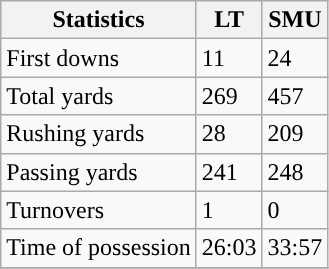<table class="wikitable">
<tr>
<th>Statistics</th>
<th>LT</th>
<th>SMU</th>
</tr>
<tr>
<td>First downs</td>
<td>11</td>
<td>24</td>
</tr>
<tr>
<td>Total yards</td>
<td>269</td>
<td>457</td>
</tr>
<tr>
<td>Rushing yards</td>
<td>28</td>
<td>209</td>
</tr>
<tr>
<td>Passing yards</td>
<td>241</td>
<td>248</td>
</tr>
<tr>
<td>Turnovers</td>
<td>1</td>
<td>0</td>
</tr>
<tr>
<td>Time of possession</td>
<td>26:03</td>
<td>33:57</td>
</tr>
<tr>
</tr>
</table>
